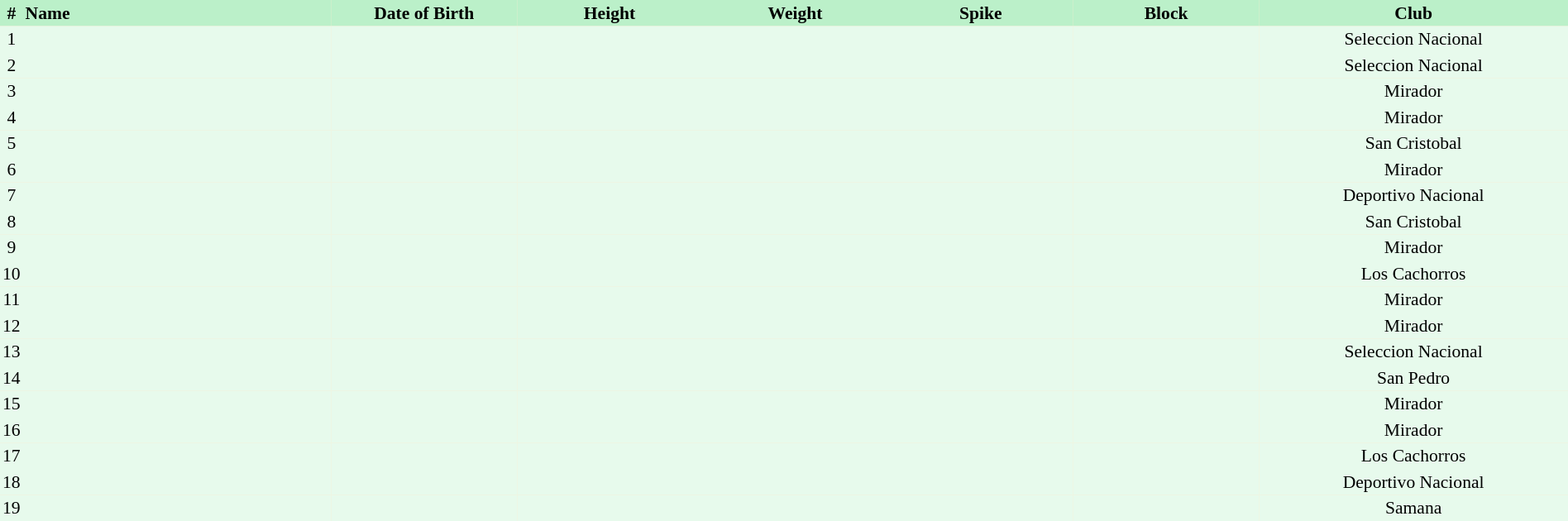<table border=0 cellpadding=2 cellspacing=0  |- bgcolor=#FFECCE style="text-align:center; font-size:90%; width:100%">
<tr bgcolor=#BBF0C9>
<th>#</th>
<th align=left width=20%>Name</th>
<th width=12%>Date of Birth</th>
<th width=12%>Height</th>
<th width=12%>Weight</th>
<th width=12%>Spike</th>
<th width=12%>Block</th>
<th width=20%>Club</th>
</tr>
<tr bgcolor=#E7FAEC>
<td>1</td>
<td align=left></td>
<td align=right></td>
<td></td>
<td></td>
<td></td>
<td></td>
<td>Seleccion Nacional</td>
</tr>
<tr bgcolor=#E7FAEC>
<td>2</td>
<td align=left></td>
<td align=right></td>
<td></td>
<td></td>
<td></td>
<td></td>
<td>Seleccion Nacional</td>
</tr>
<tr bgcolor=#E7FAEC>
<td>3</td>
<td align=left></td>
<td align=right></td>
<td></td>
<td></td>
<td></td>
<td></td>
<td>Mirador</td>
</tr>
<tr bgcolor=#E7FAEC>
<td>4</td>
<td align=left></td>
<td align=right></td>
<td></td>
<td></td>
<td></td>
<td></td>
<td>Mirador</td>
</tr>
<tr bgcolor=#E7FAEC>
<td>5</td>
<td align=left></td>
<td align=right></td>
<td></td>
<td></td>
<td></td>
<td></td>
<td>San Cristobal</td>
</tr>
<tr bgcolor=#E7FAEC>
<td>6</td>
<td align=left></td>
<td align=right></td>
<td></td>
<td></td>
<td></td>
<td></td>
<td>Mirador</td>
</tr>
<tr bgcolor=#E7FAEC>
<td>7</td>
<td align=left></td>
<td align=right></td>
<td></td>
<td></td>
<td></td>
<td></td>
<td>Deportivo Nacional</td>
</tr>
<tr bgcolor=#E7FAEC>
<td>8</td>
<td align=left></td>
<td align=right></td>
<td></td>
<td></td>
<td></td>
<td></td>
<td>San Cristobal</td>
</tr>
<tr bgcolor=#E7FAEC>
<td>9</td>
<td align=left></td>
<td align=right></td>
<td></td>
<td></td>
<td></td>
<td></td>
<td>Mirador</td>
</tr>
<tr bgcolor=#E7FAEC>
<td>10</td>
<td align=left></td>
<td align=right></td>
<td></td>
<td></td>
<td></td>
<td></td>
<td>Los Cachorros</td>
</tr>
<tr bgcolor=#E7FAEC>
<td>11</td>
<td align=left></td>
<td align=right></td>
<td></td>
<td></td>
<td></td>
<td></td>
<td>Mirador</td>
</tr>
<tr bgcolor=#E7FAEC>
<td>12</td>
<td align=left></td>
<td align=right></td>
<td></td>
<td></td>
<td></td>
<td></td>
<td>Mirador</td>
</tr>
<tr bgcolor=#E7FAEC>
<td>13</td>
<td align=left></td>
<td align=right></td>
<td></td>
<td></td>
<td></td>
<td></td>
<td>Seleccion Nacional</td>
</tr>
<tr bgcolor=#E7FAEC>
<td>14</td>
<td align=left></td>
<td align=right></td>
<td></td>
<td></td>
<td></td>
<td></td>
<td>San Pedro</td>
</tr>
<tr bgcolor=#E7FAEC>
<td>15</td>
<td align=left></td>
<td align=right></td>
<td></td>
<td></td>
<td></td>
<td></td>
<td>Mirador</td>
</tr>
<tr bgcolor=#E7FAEC>
<td>16</td>
<td align=left></td>
<td align=right></td>
<td></td>
<td></td>
<td></td>
<td></td>
<td>Mirador</td>
</tr>
<tr bgcolor=#E7FAEC>
<td>17</td>
<td align=left></td>
<td align=right></td>
<td></td>
<td></td>
<td></td>
<td></td>
<td>Los Cachorros</td>
</tr>
<tr bgcolor=#E7FAEC>
<td>18</td>
<td align=left></td>
<td align=right></td>
<td></td>
<td></td>
<td></td>
<td></td>
<td>Deportivo Nacional</td>
</tr>
<tr bgcolor=#E7FAEC>
<td>19</td>
<td align=left></td>
<td align=right></td>
<td></td>
<td></td>
<td></td>
<td></td>
<td>Samana</td>
</tr>
</table>
